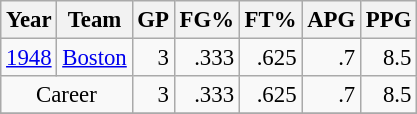<table class="wikitable sortable" style="font-size:95%; text-align:right;">
<tr>
<th>Year</th>
<th>Team</th>
<th>GP</th>
<th>FG%</th>
<th>FT%</th>
<th>APG</th>
<th>PPG</th>
</tr>
<tr>
<td style="text-align:left;"><a href='#'>1948</a></td>
<td style="text-align:left;"><a href='#'>Boston</a></td>
<td>3</td>
<td>.333</td>
<td>.625</td>
<td>.7</td>
<td>8.5</td>
</tr>
<tr>
<td style="text-align:center;" colspan="2">Career</td>
<td>3</td>
<td>.333</td>
<td>.625</td>
<td>.7</td>
<td>8.5</td>
</tr>
<tr>
</tr>
</table>
